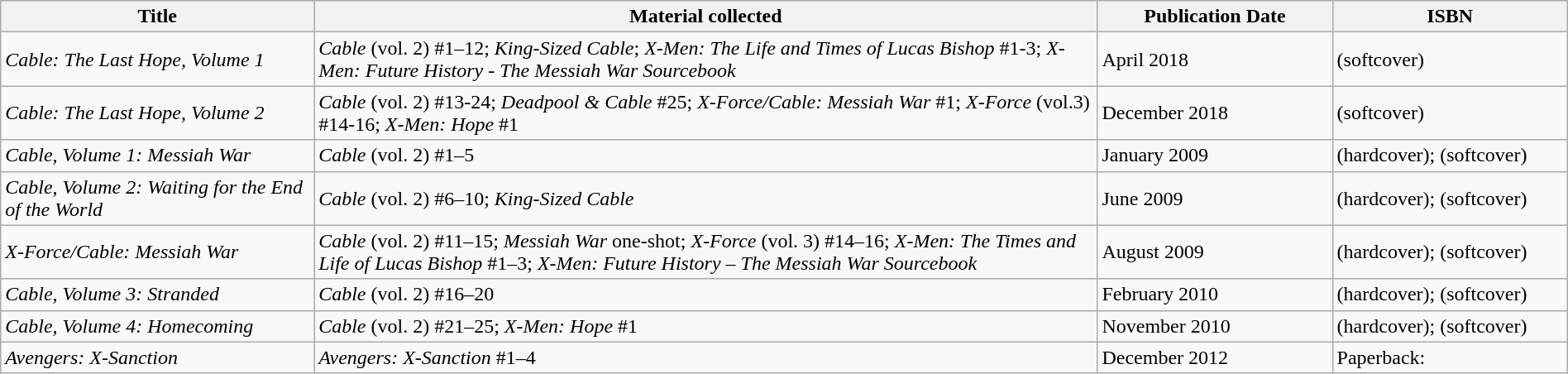<table class="wikitable" style="text-align:left;" width="100%">
<tr>
<th width=20%>Title</th>
<th width=50%>Material collected</th>
<th width=15%>Publication Date</th>
<th width=15%>ISBN</th>
</tr>
<tr>
<td><em>Cable: The Last Hope, Volume 1</em></td>
<td><em>Cable</em> (vol. 2) #1–12; <em>King-Sized Cable</em>; <em>X-Men: The Life and Times of Lucas Bishop</em> #1-3; <em>X-Men: Future History - The Messiah War Sourcebook</em></td>
<td>April 2018</td>
<td> (softcover)</td>
</tr>
<tr>
<td><em>Cable: The Last Hope, Volume 2</em></td>
<td><em>Cable</em> (vol. 2) #13-24; <em>Deadpool & Cable</em> #25; <em>X-Force/Cable: Messiah War</em> #1; <em>X-Force</em> (vol.3) #14-16; <em>X-Men: Hope</em> #1</td>
<td>December 2018</td>
<td> (softcover)</td>
</tr>
<tr>
<td><em>Cable, Volume 1: Messiah War</em></td>
<td><em>Cable</em> (vol. 2) #1–5</td>
<td>January 2009</td>
<td> (hardcover);  (softcover)</td>
</tr>
<tr>
<td><em>Cable, Volume 2: Waiting for the End of the World</em></td>
<td><em>Cable</em> (vol. 2) #6–10; <em>King-Sized Cable</em></td>
<td>June 2009</td>
<td> (hardcover);  (softcover)</td>
</tr>
<tr>
<td><em>X-Force/Cable: Messiah War</em></td>
<td><em>Cable</em> (vol. 2) #11–15; <em>Messiah War</em> one-shot; <em>X-Force</em> (vol. 3) #14–16; <em>X-Men: The Times and Life of Lucas Bishop</em> #1–3; <em>X-Men: Future History – The Messiah War Sourcebook</em></td>
<td>August 2009</td>
<td> (hardcover);  (softcover)</td>
</tr>
<tr>
<td><em>Cable, Volume 3: Stranded</em></td>
<td><em>Cable</em> (vol. 2) #16–20</td>
<td>February 2010</td>
<td> (hardcover);  (softcover)</td>
</tr>
<tr>
<td><em>Cable, Volume 4: Homecoming</em></td>
<td><em>Cable</em> (vol. 2) #21–25; <em>X-Men: Hope</em> #1</td>
<td>November 2010</td>
<td> (hardcover);  (softcover)</td>
</tr>
<tr>
<td><em>Avengers: X-Sanction</em></td>
<td><em>Avengers: X-Sanction</em> #1–4</td>
<td>December 2012</td>
<td>Paperback: </td>
</tr>
</table>
